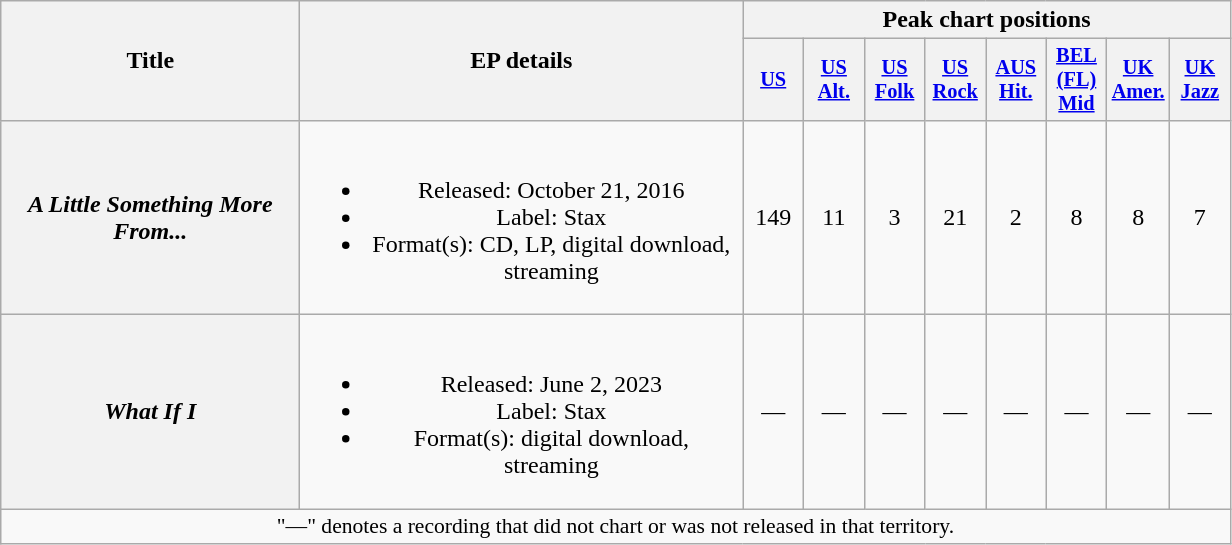<table class="wikitable plainrowheaders" style="text-align:center;">
<tr>
<th scope="col" rowspan="2" style="width:12em;">Title</th>
<th scope="col" rowspan="2" style="width:18em;">EP details</th>
<th scope="col" colspan="8">Peak chart positions</th>
</tr>
<tr>
<th scope="col" style="width:2.5em;font-size:85%;"><a href='#'>US</a><br></th>
<th scope="col" style="width:2.5em;font-size:85%;"><a href='#'>US<br>Alt.</a><br></th>
<th scope="col" style="width:2.5em;font-size:85%;"><a href='#'>US<br>Folk</a><br></th>
<th scope="col" style="width:2.5em;font-size:85%;"><a href='#'>US<br>Rock</a><br></th>
<th scope="col" style="width:2.5em;font-size:85%;"><a href='#'>AUS<br>Hit.</a><br></th>
<th scope="col" style="width:2.5em;font-size:85%;"><a href='#'>BEL<br>(FL)<br>Mid</a><br></th>
<th scope="col" style="width:2.5em;font-size:85%;"><a href='#'>UK<br>Amer.</a><br></th>
<th scope="col" style="width:2.5em;font-size:85%;"><a href='#'>UK<br>Jazz</a><br></th>
</tr>
<tr>
<th scope="row"><em>A Little Something More From...</em></th>
<td><br><ul><li>Released: October 21, 2016</li><li>Label: Stax</li><li>Format(s): CD, LP, digital download, streaming</li></ul></td>
<td>149</td>
<td>11</td>
<td>3</td>
<td>21</td>
<td>2</td>
<td>8</td>
<td>8</td>
<td>7</td>
</tr>
<tr>
<th scope="row"><em>What If I</em></th>
<td><br><ul><li>Released: June 2, 2023</li><li>Label: Stax</li><li>Format(s): digital download, streaming</li></ul></td>
<td>—</td>
<td>—</td>
<td>—</td>
<td>—</td>
<td>—</td>
<td>—</td>
<td>—</td>
<td>—</td>
</tr>
<tr>
<td colspan="15" style="font-size:90%">"—" denotes a recording that did not chart or was not released in that territory.</td>
</tr>
</table>
